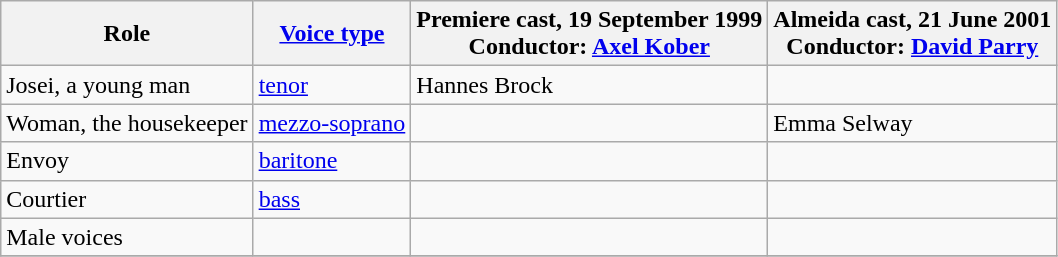<table class=wikitable>
<tr>
<th>Role</th>
<th><a href='#'>Voice type</a></th>
<th>Premiere cast, 19 September 1999<br>Conductor: <a href='#'>Axel Kober</a></th>
<th>Almeida cast, 21 June 2001<br>Conductor: <a href='#'>David Parry</a></th>
</tr>
<tr>
<td>Josei, a young man</td>
<td><a href='#'>tenor</a></td>
<td>Hannes Brock</td>
<td></td>
</tr>
<tr>
<td>Woman, the housekeeper</td>
<td><a href='#'>mezzo-soprano</a></td>
<td></td>
<td>Emma Selway</td>
</tr>
<tr>
<td>Envoy</td>
<td><a href='#'>baritone</a></td>
<td></td>
<td></td>
</tr>
<tr>
<td>Courtier</td>
<td><a href='#'>bass</a></td>
<td></td>
<td></td>
</tr>
<tr>
<td>Male voices</td>
<td></td>
<td></td>
<td></td>
</tr>
<tr>
</tr>
</table>
